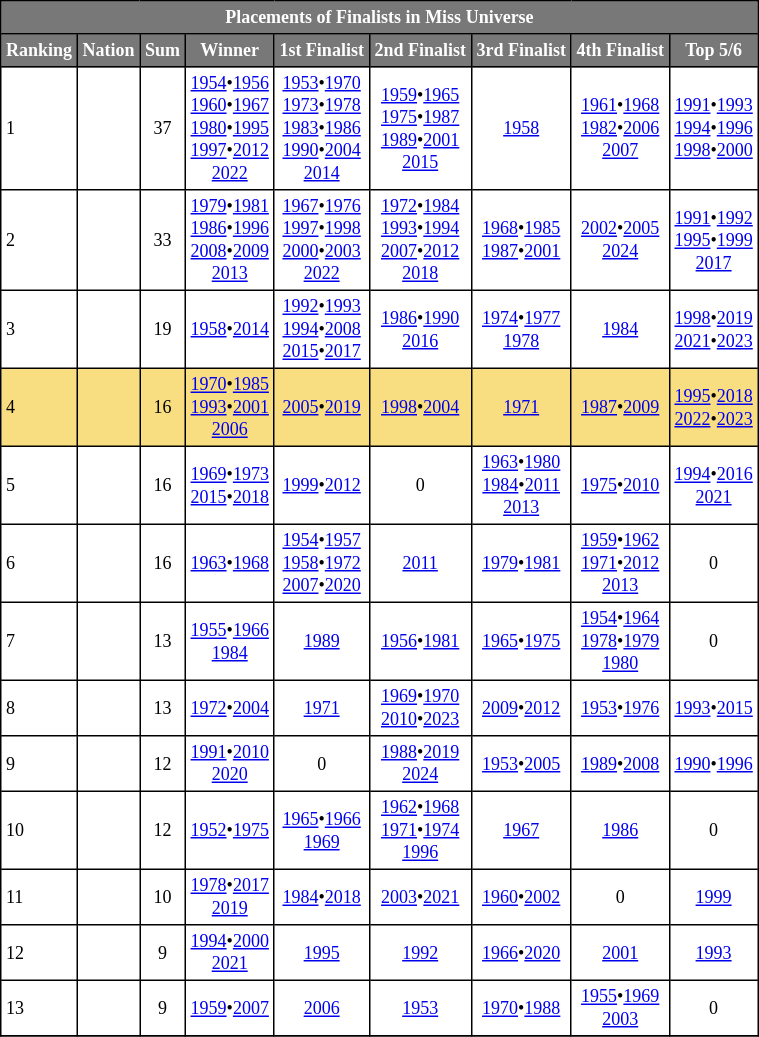<table class="sortable wiki table" border="3" cellpadding="3" cellspacing="0" style="margin: 0 1em 0 0; background: white; border: 1px #000000 solid; border-collapse: collapse; font-size: 75%;">
<tr>
<th style="background-color:#787878;color:#FFFFFF;"  colspan=9>Placements of Finalists in Miss Universe</th>
</tr>
<tr>
<th style="background-color:#787878;color:#FFFFFF;">Ranking</th>
<th style="background-color:#787878;color:#FFFFFF;">Nation</th>
<th style="background-color:#787878;color:#FFFFFF;">Sum</th>
<th style="background-color:#787878;color:#FFFFFF;">Winner</th>
<th style="background-color:#787878;color:#FFFFFF;">1st Finalist</th>
<th style="background-color:#787878;color:#FFFFFF;">2nd Finalist</th>
<th style="background-color:#787878;color:#FFFFFF;">3rd Finalist</th>
<th style="background-color:#787878;color:#FFFFFF;">4th Finalist</th>
<th style="background-color:#787878;color:#FFFFFF;">Top 5/6</th>
</tr>
<tr>
<td>1</td>
<td></td>
<td style="text-align:center;">37</td>
<td style="text-align:center;"><a href='#'>1954</a>•<a href='#'>1956</a><br><a href='#'>1960</a>•<a href='#'>1967</a><br><a href='#'>1980</a>•<a href='#'>1995</a><br><a href='#'>1997</a>•<a href='#'>2012</a><br><a href='#'>2022</a></td>
<td style="text-align:center;"><a href='#'>1953</a>•<a href='#'>1970</a><br><a href='#'>1973</a>•<a href='#'>1978</a><br><a href='#'>1983</a>•<a href='#'>1986</a><br><a href='#'>1990</a>•<a href='#'>2004</a><br><a href='#'>2014</a></td>
<td style="text-align:center;"><a href='#'>1959</a>•<a href='#'>1965</a><br><a href='#'>1975</a>•<a href='#'>1987</a><br><a href='#'>1989</a>•<a href='#'>2001</a><br><a href='#'>2015</a></td>
<td style="text-align:center;"><a href='#'>1958</a></td>
<td style="text-align:center;"><a href='#'>1961</a>•<a href='#'>1968</a><br><a href='#'>1982</a>•<a href='#'>2006</a><br><a href='#'>2007</a></td>
<td style="text-align:center;"><a href='#'>1991</a>•<a href='#'>1993</a><br><a href='#'>1994</a>•<a href='#'>1996</a><br><a href='#'>1998</a>•<a href='#'>2000</a></td>
</tr>
<tr>
<td>2</td>
<td></td>
<td style="text-align:center;">33</td>
<td style="text-align:center;"><a href='#'>1979</a>•<a href='#'>1981</a><br><a href='#'>1986</a>•<a href='#'>1996</a><br><a href='#'>2008</a>•<a href='#'>2009</a><br><a href='#'>2013</a></td>
<td style="text-align:center;"><a href='#'>1967</a>•<a href='#'>1976</a><br><a href='#'>1997</a>•<a href='#'>1998</a><br><a href='#'>2000</a>•<a href='#'>2003</a><br><a href='#'>2022</a></td>
<td style="text-align:center;"><a href='#'>1972</a>•<a href='#'>1984</a><br><a href='#'>1993</a>•<a href='#'>1994</a><br><a href='#'>2007</a>•<a href='#'>2012</a><br><a href='#'>2018</a></td>
<td style="text-align:center;"><a href='#'>1968</a>•<a href='#'>1985</a><br><a href='#'>1987</a>•<a href='#'>2001</a></td>
<td style="text-align:center;"><a href='#'>2002</a>•<a href='#'>2005</a><br><a href='#'>2024</a></td>
<td style="text-align:center;"><a href='#'>1991</a>•<a href='#'>1992</a><br><a href='#'>1995</a>•<a href='#'>1999</a><br><a href='#'>2017</a></td>
</tr>
<tr>
<td>3</td>
<td></td>
<td style="text-align:center;">19</td>
<td style="text-align:center;"><a href='#'>1958</a>•<a href='#'>2014</a></td>
<td style="text-align:center;"><a href='#'>1992</a>•<a href='#'>1993</a><br><a href='#'>1994</a>•<a href='#'>2008</a><br><a href='#'>2015</a>•<a href='#'>2017</a></td>
<td style="text-align:center;"><a href='#'>1986</a>•<a href='#'>1990</a><br><a href='#'>2016</a></td>
<td style="text-align:center;"><a href='#'>1974</a>•<a href='#'>1977</a><br><a href='#'>1978</a></td>
<td style="text-align:center;"><a href='#'>1984</a></td>
<td style="text-align:center;"><a href='#'>1998</a>•<a href='#'>2019</a><br><a href='#'>2021</a>•<a href='#'>2023</a></td>
</tr>
<tr>
<td bgcolor="#F8DE81">4</td>
<td bgcolor="#F8DE81"></td>
<td bgcolor="#F8DE81" align="center">16</td>
<td bgcolor="#F8DE81" align="center"><a href='#'>1970</a>•<a href='#'>1985</a><br><a href='#'>1993</a>•<a href='#'>2001</a><br><a href='#'>2006</a></td>
<td bgcolor="#F8DE81" align="center"><a href='#'>2005</a>•<a href='#'>2019</a></td>
<td bgcolor="#F8DE81" align="center"><a href='#'>1998</a>•<a href='#'>2004</a></td>
<td bgcolor="#F8DE81" align="center"><a href='#'>1971</a></td>
<td bgcolor="#F8DE81" align="center"><a href='#'>1987</a>•<a href='#'>2009</a></td>
<td bgcolor="#F8DE81" align="center"><a href='#'>1995</a>•<a href='#'>2018</a><br><a href='#'>2022</a>•<a href='#'>2023</a></td>
</tr>
<tr>
<td>5</td>
<td></td>
<td style="text-align:center;">16</td>
<td style="text-align:center;"><a href='#'>1969</a>•<a href='#'>1973</a><br><a href='#'>2015</a>•<a href='#'>2018</a></td>
<td style="text-align:center;"><a href='#'>1999</a>•<a href='#'>2012</a></td>
<td style="text-align:center;">0</td>
<td style="text-align:center;"><a href='#'>1963</a>•<a href='#'>1980</a><br><a href='#'>1984</a>•<a href='#'>2011</a><br><a href='#'>2013</a></td>
<td style="text-align:center;"><a href='#'>1975</a>•<a href='#'>2010</a></td>
<td style="text-align:center;"><a href='#'>1994</a>•<a href='#'>2016</a><br><a href='#'>2021</a></td>
</tr>
<tr>
<td>6</td>
<td></td>
<td style="text-align:center;">16</td>
<td style="text-align:center;"><a href='#'>1963</a>•<a href='#'>1968</a></td>
<td style="text-align:center;"><a href='#'>1954</a>•<a href='#'>1957</a><br><a href='#'>1958</a>•<a href='#'>1972</a><br><a href='#'>2007</a>•<a href='#'>2020</a></td>
<td style="text-align:center;"><a href='#'>2011</a></td>
<td style="text-align:center;"><a href='#'>1979</a>•<a href='#'>1981</a></td>
<td style="text-align:center;"><a href='#'>1959</a>•<a href='#'>1962</a><br><a href='#'>1971</a>•<a href='#'>2012</a><br><a href='#'>2013</a></td>
<td style="text-align:center;">0</td>
</tr>
<tr>
<td>7</td>
<td></td>
<td style="text-align:center;">13</td>
<td style="text-align:center;"><a href='#'>1955</a>•<a href='#'>1966</a><br><a href='#'>1984</a></td>
<td style="text-align:center;"><a href='#'>1989</a></td>
<td style="text-align:center;"><a href='#'>1956</a>•<a href='#'>1981</a></td>
<td style="text-align:center;"><a href='#'>1965</a>•<a href='#'>1975</a></td>
<td style="text-align:center;"><a href='#'>1954</a>•<a href='#'>1964</a><br><a href='#'>1978</a>•<a href='#'>1979</a><br><a href='#'>1980</a></td>
<td style="text-align:center;">0</td>
</tr>
<tr>
<td>8</td>
<td></td>
<td style="text-align:center;">13</td>
<td style="text-align:center;"><a href='#'>1972</a>•<a href='#'>2004</a></td>
<td style="text-align:center;"><a href='#'>1971</a></td>
<td style="text-align:center;"><a href='#'>1969</a>•<a href='#'>1970</a><br><a href='#'>2010</a>•<a href='#'>2023</a></td>
<td style="text-align:center;"><a href='#'>2009</a>•<a href='#'>2012</a></td>
<td style="text-align:center;"><a href='#'>1953</a>•<a href='#'>1976</a></td>
<td style="text-align:center;"><a href='#'>1993</a>•<a href='#'>2015</a></td>
</tr>
<tr>
<td>9</td>
<td></td>
<td style="text-align:center;">12</td>
<td style="text-align:center;"><a href='#'>1991</a>•<a href='#'>2010</a><br><a href='#'>2020</a></td>
<td style="text-align:center;">0</td>
<td style="text-align:center;"><a href='#'>1988</a>•<a href='#'>2019</a><br><a href='#'>2024</a></td>
<td style="text-align:center;"><a href='#'>1953</a>•<a href='#'>2005</a></td>
<td style="text-align:center;"><a href='#'>1989</a>•<a href='#'>2008</a></td>
<td style="text-align:center;"><a href='#'>1990</a>•<a href='#'>1996</a></td>
</tr>
<tr>
<td>10</td>
<td></td>
<td style="text-align:center;">12</td>
<td style="text-align:center;"><a href='#'>1952</a>•<a href='#'>1975</a></td>
<td style="text-align:center;"><a href='#'>1965</a>•<a href='#'>1966</a><br><a href='#'>1969</a></td>
<td style="text-align:center;"><a href='#'>1962</a>•<a href='#'>1968</a><br><a href='#'>1971</a>•<a href='#'>1974</a><br><a href='#'>1996</a></td>
<td style="text-align:center;"><a href='#'>1967</a></td>
<td style="text-align:center;"><a href='#'>1986</a></td>
<td style="text-align:center;">0</td>
</tr>
<tr>
<td>11</td>
<td></td>
<td style="text-align:center;">10</td>
<td style="text-align:center;"><a href='#'>1978</a>•<a href='#'>2017</a><br><a href='#'>2019</a></td>
<td style="text-align:center;"><a href='#'>1984</a>•<a href='#'>2018</a></td>
<td style="text-align:center;"><a href='#'>2003</a>•<a href='#'>2021</a></td>
<td style="text-align:center;"><a href='#'>1960</a>•<a href='#'>2002</a></td>
<td style="text-align:center;">0</td>
<td style="text-align:center;"><a href='#'>1999</a></td>
</tr>
<tr>
<td>12</td>
<td></td>
<td style="text-align:center;">9</td>
<td style="text-align:center;"><a href='#'>1994</a>•<a href='#'>2000</a><br><a href='#'>2021</a></td>
<td style="text-align:center;"><a href='#'>1995</a></td>
<td style="text-align:center;"><a href='#'>1992</a></td>
<td style="text-align:center;"><a href='#'>1966</a>•<a href='#'>2020</a></td>
<td style="text-align:center;"><a href='#'>2001</a></td>
<td style="text-align:center;"><a href='#'>1993</a></td>
</tr>
<tr>
<td>13</td>
<td></td>
<td style="text-align:center;">9</td>
<td style="text-align:center;"><a href='#'>1959</a>•<a href='#'>2007</a></td>
<td style="text-align:center;"><a href='#'>2006</a></td>
<td style="text-align:center;"><a href='#'>1953</a></td>
<td style="text-align:center;"><a href='#'>1970</a>•<a href='#'>1988</a></td>
<td style="text-align:center;"><a href='#'>1955</a>•<a href='#'>1969</a><br><a href='#'>2003</a></td>
<td style="text-align:center;">0</td>
</tr>
<tr>
</tr>
</table>
